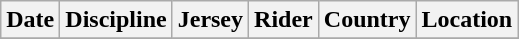<table class="wikitable">
<tr>
<th>Date</th>
<th>Discipline</th>
<th>Jersey</th>
<th>Rider</th>
<th>Country</th>
<th>Location</th>
</tr>
<tr>
</tr>
</table>
